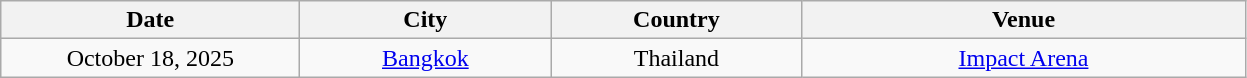<table class="wikitable plainrowheaders" style="text-align:center">
<tr>
<th scope="col" style="width:12em">Date</th>
<th scope="col" style="width:10em">City</th>
<th scope="col" style="width:10em">Country</th>
<th scope="col" style="width:18em">Venue</th>
</tr>
<tr>
<td>October 18, 2025</td>
<td><a href='#'>Bangkok</a></td>
<td>Thailand</td>
<td><a href='#'>Impact Arena</a></td>
</tr>
</table>
